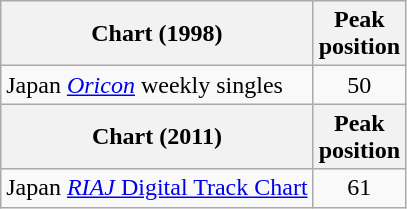<table class="wikitable sortable">
<tr>
<th>Chart (1998)</th>
<th>Peak<br>position</th>
</tr>
<tr>
<td>Japan <em><a href='#'>Oricon</a></em> weekly singles</td>
<td align="center">50</td>
</tr>
<tr>
<th>Chart (2011)</th>
<th>Peak<br>position</th>
</tr>
<tr>
<td>Japan <a href='#'><em>RIAJ</em> Digital Track Chart</a></td>
<td align="center">61</td>
</tr>
</table>
